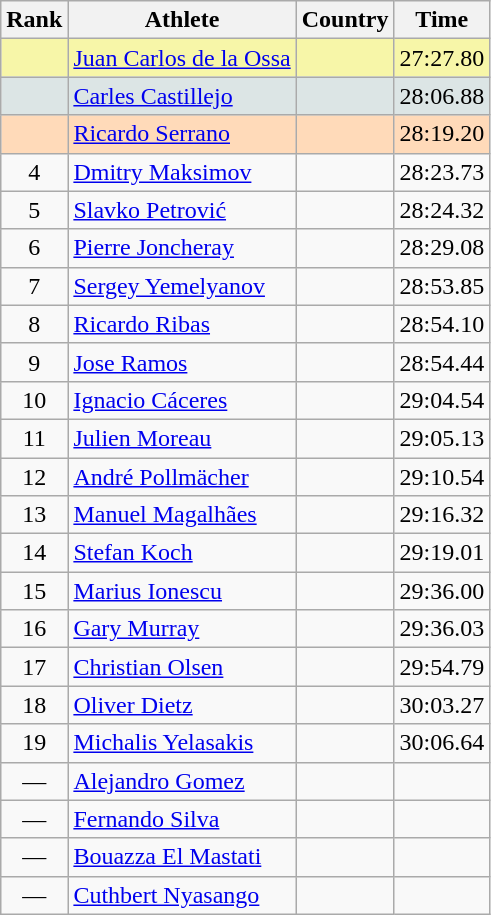<table class="wikitable">
<tr>
<th>Rank</th>
<th>Athlete</th>
<th>Country</th>
<th>Time</th>
</tr>
<tr bgcolor=#F7F6A8>
<td align=center></td>
<td><a href='#'>Juan Carlos de la Ossa</a></td>
<td></td>
<td>27:27.80</td>
</tr>
<tr bgcolor=#DCE5E5>
<td align=center></td>
<td><a href='#'>Carles Castillejo</a></td>
<td></td>
<td>28:06.88</td>
</tr>
<tr bgcolor=#FFDAB9>
<td align=center></td>
<td><a href='#'>Ricardo Serrano</a></td>
<td></td>
<td>28:19.20</td>
</tr>
<tr>
<td align=center>4</td>
<td><a href='#'>Dmitry Maksimov</a></td>
<td></td>
<td>28:23.73</td>
</tr>
<tr>
<td align=center>5</td>
<td><a href='#'>Slavko Petrović</a></td>
<td></td>
<td>28:24.32</td>
</tr>
<tr>
<td align=center>6</td>
<td><a href='#'>Pierre Joncheray</a></td>
<td></td>
<td>28:29.08</td>
</tr>
<tr>
<td align=center>7</td>
<td><a href='#'>Sergey Yemelyanov</a></td>
<td></td>
<td>28:53.85</td>
</tr>
<tr>
<td align=center>8</td>
<td><a href='#'>Ricardo Ribas</a></td>
<td></td>
<td>28:54.10</td>
</tr>
<tr>
<td align=center>9</td>
<td><a href='#'>Jose Ramos</a></td>
<td></td>
<td>28:54.44</td>
</tr>
<tr>
<td align=center>10</td>
<td><a href='#'>Ignacio Cáceres</a></td>
<td></td>
<td>29:04.54</td>
</tr>
<tr>
<td align=center>11</td>
<td><a href='#'>Julien Moreau</a></td>
<td></td>
<td>29:05.13</td>
</tr>
<tr>
<td align=center>12</td>
<td><a href='#'>André Pollmächer</a></td>
<td></td>
<td>29:10.54</td>
</tr>
<tr>
<td align=center>13</td>
<td><a href='#'>Manuel Magalhães</a></td>
<td></td>
<td>29:16.32</td>
</tr>
<tr>
<td align=center>14</td>
<td><a href='#'>Stefan Koch</a></td>
<td></td>
<td>29:19.01</td>
</tr>
<tr>
<td align=center>15</td>
<td><a href='#'>Marius Ionescu</a></td>
<td></td>
<td>29:36.00</td>
</tr>
<tr>
<td align=center>16</td>
<td><a href='#'>Gary Murray</a></td>
<td></td>
<td>29:36.03</td>
</tr>
<tr>
<td align=center>17</td>
<td><a href='#'>Christian Olsen</a></td>
<td></td>
<td>29:54.79</td>
</tr>
<tr>
<td align=center>18</td>
<td><a href='#'>Oliver Dietz</a></td>
<td></td>
<td>30:03.27</td>
</tr>
<tr>
<td align=center>19</td>
<td><a href='#'>Michalis Yelasakis</a></td>
<td></td>
<td>30:06.64</td>
</tr>
<tr>
<td align=center>—</td>
<td><a href='#'>Alejandro Gomez</a></td>
<td></td>
<td></td>
</tr>
<tr>
<td align=center>—</td>
<td><a href='#'>Fernando Silva</a></td>
<td></td>
<td></td>
</tr>
<tr>
<td align=center>—</td>
<td><a href='#'>Bouazza El Mastati</a></td>
<td></td>
<td></td>
</tr>
<tr>
<td align=center>—</td>
<td><a href='#'>Cuthbert Nyasango</a></td>
<td></td>
<td></td>
</tr>
</table>
